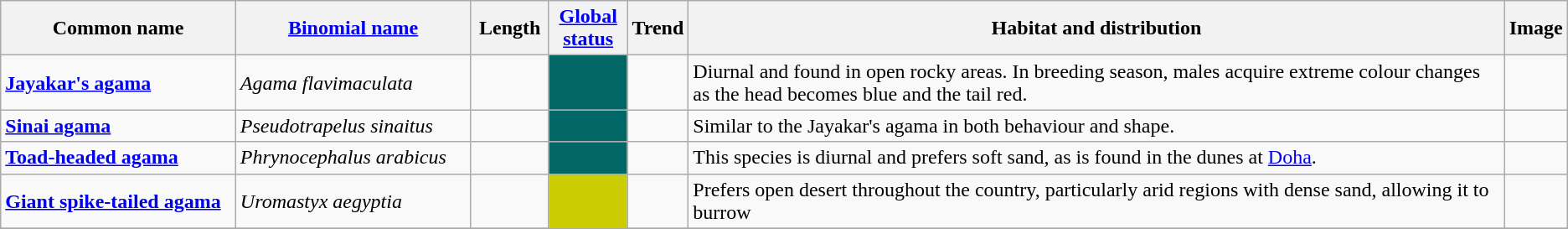<table class="wikitable sortable">
<tr>
<th width="15%">Common name</th>
<th width="15%"><a href='#'>Binomial name</a></th>
<th width="5%">Length</th>
<th width="5%"><a href='#'>Global status</a></th>
<th width="1%">Trend</th>
<th class="unsortable">Habitat and distribution</th>
<th class="unsortable">Image</th>
</tr>
<tr>
<td><strong><a href='#'>Jayakar's agama</a></strong></td>
<td><em>Agama flavimaculata</em></td>
<td></td>
<td align=center style="background: #006666"></td>
<td align=center></td>
<td>Diurnal and found in open rocky areas. In breeding season, males acquire extreme colour changes as the head becomes blue and the tail red.</td>
<td></td>
</tr>
<tr>
<td><strong><a href='#'>Sinai agama</a></strong></td>
<td><em>Pseudotrapelus sinaitus</em></td>
<td></td>
<td align=center style="background: #006666"></td>
<td align=center></td>
<td>Similar to the Jayakar's agama in both behaviour and shape.</td>
<td></td>
</tr>
<tr>
<td><strong><a href='#'>Toad-headed agama</a></strong></td>
<td><em>Phrynocephalus arabicus</em></td>
<td></td>
<td align=center style="background: #006666"></td>
<td align=center></td>
<td>This species is diurnal and prefers soft sand, as is found in the dunes at <a href='#'>Doha</a>.</td>
<td></td>
</tr>
<tr>
<td><strong><a href='#'>Giant spike-tailed agama</a></strong></td>
<td><em>Uromastyx aegyptia</em></td>
<td></td>
<td align=center style="background: #cbcc02"></td>
<td align=center></td>
<td>Prefers open desert throughout the country, particularly arid regions with dense sand, allowing it to burrow</td>
<td></td>
</tr>
<tr>
</tr>
</table>
